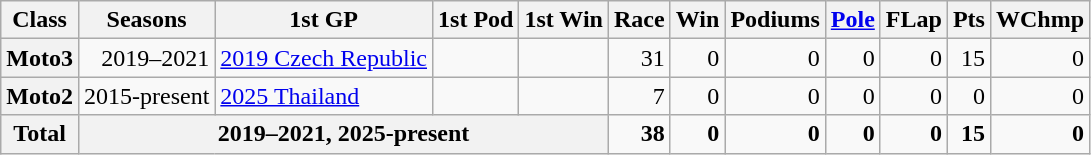<table class="wikitable" style="text-align:right;">
<tr>
<th>Class</th>
<th>Seasons</th>
<th>1st GP</th>
<th>1st Pod</th>
<th>1st Win</th>
<th>Race</th>
<th>Win</th>
<th>Podiums</th>
<th><a href='#'>Pole</a></th>
<th>FLap</th>
<th>Pts</th>
<th>WChmp</th>
</tr>
<tr>
<th>Moto3</th>
<td>2019–2021</td>
<td style="text-align:left;"><a href='#'>2019 Czech Republic</a></td>
<td style="text-align:left;"></td>
<td style="text-align:left;"></td>
<td>31</td>
<td>0</td>
<td>0</td>
<td>0</td>
<td>0</td>
<td>15</td>
<td>0</td>
</tr>
<tr>
<th>Moto2</th>
<td>2015-present</td>
<td style="text-align:left;"><a href='#'>2025 Thailand</a></td>
<td style="text-align:left;"></td>
<td style="text-align:left;"></td>
<td>7</td>
<td>0</td>
<td>0</td>
<td>0</td>
<td>0</td>
<td>0</td>
<td>0</td>
</tr>
<tr>
<th>Total</th>
<th colspan="4">2019–2021, 2025-present</th>
<td><strong>38</strong></td>
<td><strong>0</strong></td>
<td><strong>0</strong></td>
<td><strong>0</strong></td>
<td><strong>0</strong></td>
<td><strong>15</strong></td>
<td><strong>0</strong></td>
</tr>
</table>
